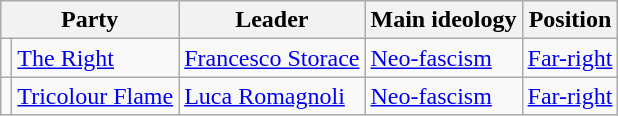<table class="wikitable">
<tr>
<th colspan="2">Party</th>
<th>Leader</th>
<th>Main ideology</th>
<th>Position</th>
</tr>
<tr>
<td bgcolor=></td>
<td><a href='#'>The Right</a></td>
<td><a href='#'>Francesco Storace</a></td>
<td><a href='#'>Neo-fascism</a></td>
<td><a href='#'>Far-right</a></td>
</tr>
<tr>
<td bgcolor=></td>
<td><a href='#'>Tricolour Flame</a></td>
<td><a href='#'>Luca Romagnoli</a></td>
<td><a href='#'>Neo-fascism</a></td>
<td><a href='#'>Far-right</a></td>
</tr>
</table>
